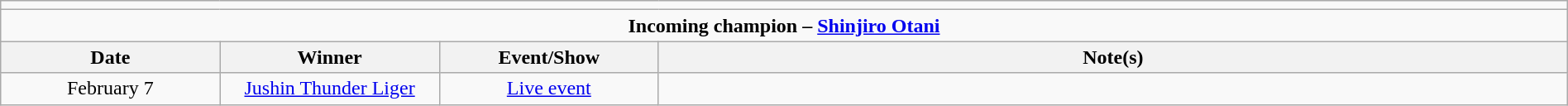<table class="wikitable" style="text-align:center; width:100%;">
<tr>
<td colspan="5"></td>
</tr>
<tr>
<td colspan="5"><strong>Incoming champion – <a href='#'>Shinjiro Otani</a></strong></td>
</tr>
<tr>
<th width=14%>Date</th>
<th width=14%>Winner</th>
<th width=14%>Event/Show</th>
<th width=58%>Note(s)</th>
</tr>
<tr>
<td>February 7</td>
<td><a href='#'>Jushin Thunder Liger</a></td>
<td><a href='#'>Live event</a></td>
<td align="left"></td>
</tr>
</table>
